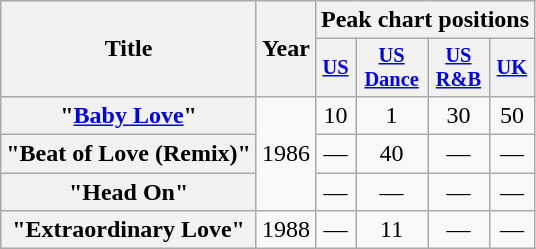<table class="wikitable plainrowheaders" style="text-align:center">
<tr>
<th scope="col" rowspan="2">Title</th>
<th scope="col" rowspan="2">Year</th>
<th scope="col" colspan="4">Peak chart positions</th>
</tr>
<tr>
<th scope="col" style="font-size:85%; width=3em"><a href='#'>US</a><br></th>
<th scope="col" style="font-size:85%; width=3em"><a href='#'>US<br>Dance</a><br></th>
<th scope="col" style="font-size:85%; width=3em"><a href='#'>US<br>R&B</a><br></th>
<th scope="col" style="font-size:85%; width=3em"><a href='#'>UK</a><br></th>
</tr>
<tr>
<th scope="row">"<a href='#'>Baby Love</a>"</th>
<td rowspan="3">1986</td>
<td>10</td>
<td>1</td>
<td>30</td>
<td>50</td>
</tr>
<tr>
<th scope="row">"Beat of Love (Remix)"</th>
<td>—</td>
<td>40</td>
<td>—</td>
<td>—</td>
</tr>
<tr>
<th scope="row">"Head On"</th>
<td>—</td>
<td>—</td>
<td>—</td>
<td>—</td>
</tr>
<tr>
<th scope="row">"Extraordinary Love"</th>
<td>1988</td>
<td>—</td>
<td>11</td>
<td>—</td>
<td>—</td>
</tr>
</table>
